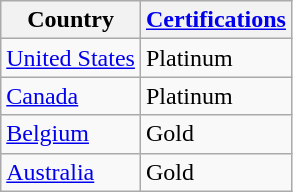<table class="wikitable">
<tr>
<th>Country</th>
<th><a href='#'>Certifications</a></th>
</tr>
<tr>
<td><a href='#'>United States</a></td>
<td>Platinum</td>
</tr>
<tr>
<td><a href='#'>Canada</a></td>
<td>Platinum</td>
</tr>
<tr>
<td><a href='#'>Belgium</a></td>
<td>Gold</td>
</tr>
<tr>
<td><a href='#'>Australia</a></td>
<td>Gold</td>
</tr>
</table>
